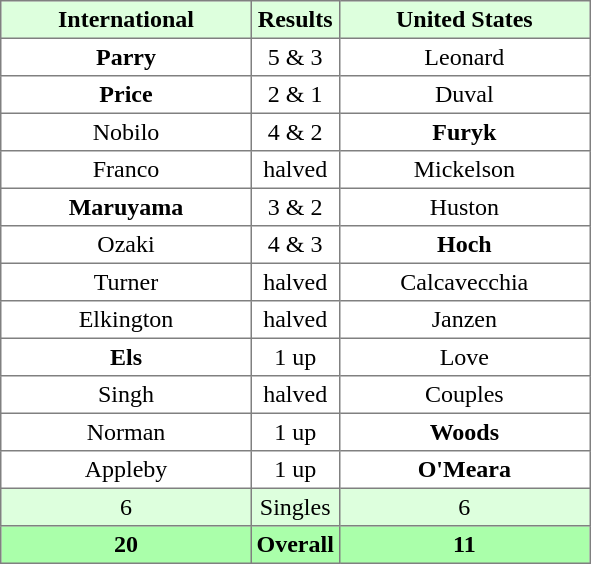<table border="1" cellpadding="3" style="border-collapse: collapse; text-align:center;">
<tr style="background:#ddffdd;">
<th width=160>International</th>
<th>Results</th>
<th width=160>United States</th>
</tr>
<tr>
<td><strong>Parry</strong></td>
<td>5 & 3</td>
<td>Leonard</td>
</tr>
<tr>
<td><strong>Price</strong></td>
<td>2 & 1</td>
<td>Duval</td>
</tr>
<tr>
<td>Nobilo</td>
<td>4 & 2</td>
<td><strong>Furyk</strong></td>
</tr>
<tr>
<td>Franco</td>
<td>halved</td>
<td>Mickelson</td>
</tr>
<tr>
<td><strong>Maruyama</strong></td>
<td>3 & 2</td>
<td>Huston</td>
</tr>
<tr>
<td>Ozaki</td>
<td>4 & 3</td>
<td><strong>Hoch</strong></td>
</tr>
<tr>
<td>Turner</td>
<td>halved</td>
<td>Calcavecchia</td>
</tr>
<tr>
<td>Elkington</td>
<td>halved</td>
<td>Janzen</td>
</tr>
<tr>
<td><strong>Els</strong></td>
<td>1 up</td>
<td>Love</td>
</tr>
<tr>
<td>Singh</td>
<td>halved</td>
<td>Couples</td>
</tr>
<tr>
<td>Norman</td>
<td>1 up</td>
<td><strong>Woods</strong></td>
</tr>
<tr>
<td>Appleby</td>
<td>1 up</td>
<td><strong>O'Meara</strong></td>
</tr>
<tr style="background:#ddffdd;">
<td>6</td>
<td>Singles</td>
<td>6</td>
</tr>
<tr style="background:#aaffaa;">
<th>20</th>
<th>Overall</th>
<th>11</th>
</tr>
</table>
